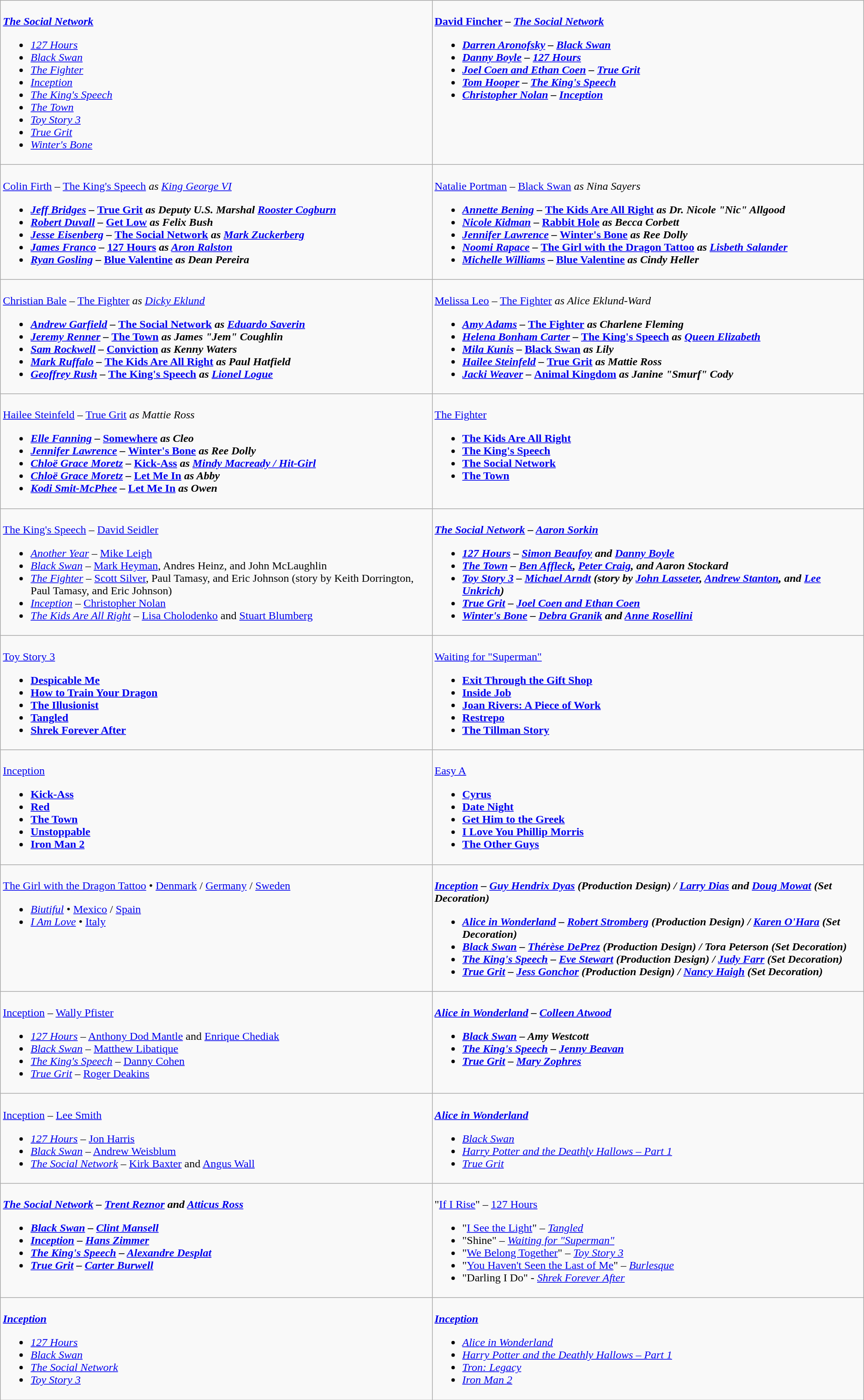<table class=wikitable>
<tr>
<td valign="top" width="50%"><br><strong><em><a href='#'>The Social Network</a></em></strong><ul><li><em><a href='#'>127 Hours</a></em></li><li><em><a href='#'>Black Swan</a></em></li><li><em><a href='#'>The Fighter</a></em></li><li><em><a href='#'>Inception</a></em></li><li><em><a href='#'>The King's Speech</a></em></li><li><em><a href='#'>The Town</a></em></li><li><em><a href='#'>Toy Story 3</a></em></li><li><em><a href='#'>True Grit</a></em></li><li><em><a href='#'>Winter's Bone</a></em></li></ul></td>
<td valign="top" width="50%"><br><strong><a href='#'>David Fincher</a> – <em><a href='#'>The Social Network</a><strong><em><ul><li><a href='#'>Darren Aronofsky</a> – </em><a href='#'>Black Swan</a><em></li><li><a href='#'>Danny Boyle</a> – </em><a href='#'>127 Hours</a><em></li><li><a href='#'>Joel Coen and Ethan Coen</a> – </em><a href='#'>True Grit</a><em></li><li><a href='#'>Tom Hooper</a> – </em><a href='#'>The King's Speech</a><em></li><li><a href='#'>Christopher Nolan</a> – </em><a href='#'>Inception</a><em></li></ul></td>
</tr>
<tr>
<td valign="top" width="50%"><br></strong><a href='#'>Colin Firth</a> – </em><a href='#'>The King's Speech</a><em> as <a href='#'>King George VI</a><strong><ul><li><a href='#'>Jeff Bridges</a> – </em><a href='#'>True Grit</a><em> as Deputy U.S. Marshal <a href='#'>Rooster Cogburn</a></li><li><a href='#'>Robert Duvall</a> – </em><a href='#'>Get Low</a><em> as Felix Bush</li><li><a href='#'>Jesse Eisenberg</a> – </em><a href='#'>The Social Network</a><em> as <a href='#'>Mark Zuckerberg</a></li><li><a href='#'>James Franco</a> – </em><a href='#'>127 Hours</a><em> as <a href='#'>Aron Ralston</a></li><li><a href='#'>Ryan Gosling</a> – </em><a href='#'>Blue Valentine</a><em> as Dean Pereira</li></ul></td>
<td valign="top" width="50%"><br></strong><a href='#'>Natalie Portman</a> – </em><a href='#'>Black Swan</a><em> as Nina Sayers<strong><ul><li><a href='#'>Annette Bening</a> – </em><a href='#'>The Kids Are All Right</a><em> as Dr. Nicole "Nic" Allgood</li><li><a href='#'>Nicole Kidman</a> – </em><a href='#'>Rabbit Hole</a><em> as Becca Corbett</li><li><a href='#'>Jennifer Lawrence</a> – </em><a href='#'>Winter's Bone</a><em> as Ree Dolly</li><li><a href='#'>Noomi Rapace</a> – </em><a href='#'>The Girl with the Dragon Tattoo</a><em> as <a href='#'>Lisbeth Salander</a></li><li><a href='#'>Michelle Williams</a> – </em><a href='#'>Blue Valentine</a><em> as Cindy Heller</li></ul></td>
</tr>
<tr>
<td valign="top" width="50%"><br></strong><a href='#'>Christian Bale</a> – </em><a href='#'>The Fighter</a><em> as <a href='#'>Dicky Eklund</a><strong><ul><li><a href='#'>Andrew Garfield</a> – </em><a href='#'>The Social Network</a><em> as <a href='#'>Eduardo Saverin</a></li><li><a href='#'>Jeremy Renner</a> – </em><a href='#'>The Town</a><em> as James "Jem" Coughlin</li><li><a href='#'>Sam Rockwell</a> – </em><a href='#'>Conviction</a><em> as Kenny Waters</li><li><a href='#'>Mark Ruffalo</a> – </em><a href='#'>The Kids Are All Right</a><em> as Paul Hatfield</li><li><a href='#'>Geoffrey Rush</a> – </em><a href='#'>The King's Speech</a><em> as <a href='#'>Lionel Logue</a></li></ul></td>
<td valign="top" width="50%"><br></strong><a href='#'>Melissa Leo</a> – </em><a href='#'>The Fighter</a><em> as Alice Eklund-Ward<strong><ul><li><a href='#'>Amy Adams</a> – </em><a href='#'>The Fighter</a><em> as Charlene Fleming</li><li><a href='#'>Helena Bonham Carter</a> – </em><a href='#'>The King's Speech</a><em> as <a href='#'>Queen Elizabeth</a></li><li><a href='#'>Mila Kunis</a> – </em><a href='#'>Black Swan</a><em> as Lily</li><li><a href='#'>Hailee Steinfeld</a> – </em><a href='#'>True Grit</a><em> as Mattie Ross</li><li><a href='#'>Jacki Weaver</a> – </em><a href='#'>Animal Kingdom</a><em> as Janine "Smurf" Cody</li></ul></td>
</tr>
<tr>
<td valign="top" width="50%"><br></strong><a href='#'>Hailee Steinfeld</a> – </em><a href='#'>True Grit</a><em> as Mattie Ross<strong><ul><li><a href='#'>Elle Fanning</a> – </em><a href='#'>Somewhere</a><em> as Cleo</li><li><a href='#'>Jennifer Lawrence</a> – </em><a href='#'>Winter's Bone</a><em> as Ree Dolly</li><li><a href='#'>Chloë Grace Moretz</a> – </em><a href='#'>Kick-Ass</a><em> as <a href='#'>Mindy Macready / Hit-Girl</a></li><li><a href='#'>Chloë Grace Moretz</a> – </em><a href='#'>Let Me In</a><em> as Abby</li><li><a href='#'>Kodi Smit-McPhee</a> – </em><a href='#'>Let Me In</a><em> as Owen</li></ul></td>
<td valign="top" width="50%"><br></em></strong><a href='#'>The Fighter</a><strong><em><ul><li></em><a href='#'>The Kids Are All Right</a><em></li><li></em><a href='#'>The King's Speech</a><em></li><li></em><a href='#'>The Social Network</a><em></li><li></em><a href='#'>The Town</a><em></li></ul></td>
</tr>
<tr>
<td valign="top" width="50%"><br></em></strong><a href='#'>The King's Speech</a></em> – <a href='#'>David Seidler</a></strong><ul><li><em><a href='#'>Another Year</a></em> – <a href='#'>Mike Leigh</a></li><li><em><a href='#'>Black Swan</a></em> – <a href='#'>Mark Heyman</a>, Andres Heinz, and John McLaughlin</li><li><em><a href='#'>The Fighter</a></em> – <a href='#'>Scott Silver</a>, Paul Tamasy, and Eric Johnson (story by Keith Dorrington, Paul Tamasy, and Eric Johnson)</li><li><em><a href='#'>Inception</a></em> – <a href='#'>Christopher Nolan</a></li><li><em><a href='#'>The Kids Are All Right</a></em> – <a href='#'>Lisa Cholodenko</a> and <a href='#'>Stuart Blumberg</a></li></ul></td>
<td valign="top" width="50%"><br><strong><em><a href='#'>The Social Network</a><em> – <a href='#'>Aaron Sorkin</a><strong><ul><li></em><a href='#'>127 Hours</a><em> – <a href='#'>Simon Beaufoy</a> and <a href='#'>Danny Boyle</a></li><li></em><a href='#'>The Town</a><em> – <a href='#'>Ben Affleck</a>, <a href='#'>Peter Craig</a>, and Aaron Stockard</li><li></em><a href='#'>Toy Story 3</a><em> – <a href='#'>Michael Arndt</a> (story by <a href='#'>John Lasseter</a>, <a href='#'>Andrew Stanton</a>, and <a href='#'>Lee Unkrich</a>)</li><li></em><a href='#'>True Grit</a><em> – <a href='#'>Joel Coen and Ethan Coen</a></li><li></em><a href='#'>Winter's Bone</a><em> – <a href='#'>Debra Granik</a> and <a href='#'>Anne Rosellini</a></li></ul></td>
</tr>
<tr>
<td valign="top" width="50%"><br></em></strong><a href='#'>Toy Story 3</a><strong><em><ul><li></em><a href='#'>Despicable Me</a><em></li><li></em><a href='#'>How to Train Your Dragon</a><em></li><li></em><a href='#'>The Illusionist</a><em></li><li></em><a href='#'>Tangled</a><em></li><li></em><a href='#'>Shrek Forever After</a><em></li></ul></td>
<td valign="top" width="50%"><br></em></strong><a href='#'>Waiting for "Superman"</a><strong><em><ul><li></em><a href='#'>Exit Through the Gift Shop</a><em></li><li></em><a href='#'>Inside Job</a><em></li><li></em><a href='#'>Joan Rivers: A Piece of Work</a><em></li><li></em><a href='#'>Restrepo</a><em></li><li></em><a href='#'>The Tillman Story</a><em></li></ul></td>
</tr>
<tr>
<td valign="top" width="50%"><br></em></strong><a href='#'>Inception</a><strong><em><ul><li></em><a href='#'>Kick-Ass</a><em></li><li></em><a href='#'>Red</a><em></li><li></em><a href='#'>The Town</a><em></li><li></em><a href='#'>Unstoppable</a><em></li><li></em><a href='#'>Iron Man 2</a><em></li></ul></td>
<td valign="top" width="50%"><br></em></strong><a href='#'>Easy A</a><strong><em><ul><li></em><a href='#'>Cyrus</a><em></li><li></em><a href='#'>Date Night</a><em></li><li></em><a href='#'>Get Him to the Greek</a><em></li><li></em><a href='#'>I Love You Phillip Morris</a><em></li><li></em><a href='#'>The Other Guys</a><em></li></ul></td>
</tr>
<tr>
<td valign="top" width="50%"><br></em></strong><a href='#'>The Girl with the Dragon Tattoo</a></em> • <a href='#'>Denmark</a> / <a href='#'>Germany</a> / <a href='#'>Sweden</a></strong><ul><li><em><a href='#'>Biutiful</a></em> • <a href='#'>Mexico</a> / <a href='#'>Spain</a></li><li><em><a href='#'>I Am Love</a></em> • <a href='#'>Italy</a></li></ul></td>
<td valign="top" width="50%"><br><strong><em><a href='#'>Inception</a><em> – <a href='#'>Guy Hendrix Dyas</a> (Production Design) / <a href='#'>Larry Dias</a> and <a href='#'>Doug Mowat</a> (Set Decoration)<strong><ul><li></em><a href='#'>Alice in Wonderland</a><em> – <a href='#'>Robert Stromberg</a> (Production Design) / <a href='#'>Karen O'Hara</a> (Set Decoration)</li><li></em><a href='#'>Black Swan</a><em> – <a href='#'>Thérèse DePrez</a> (Production Design) / Tora Peterson (Set Decoration)</li><li></em><a href='#'>The King's Speech</a><em> – <a href='#'>Eve Stewart</a> (Production Design) / <a href='#'>Judy Farr</a> (Set Decoration)</li><li></em><a href='#'>True Grit</a><em> – <a href='#'>Jess Gonchor</a> (Production Design) / <a href='#'>Nancy Haigh</a> (Set Decoration)</li></ul></td>
</tr>
<tr>
<td valign="top" width="50%"><br></em></strong><a href='#'>Inception</a></em> – <a href='#'>Wally Pfister</a></strong><ul><li><em><a href='#'>127 Hours</a></em> – <a href='#'>Anthony Dod Mantle</a> and <a href='#'>Enrique Chediak</a></li><li><em><a href='#'>Black Swan</a></em> – <a href='#'>Matthew Libatique</a></li><li><em><a href='#'>The King's Speech</a></em> – <a href='#'>Danny Cohen</a></li><li><em><a href='#'>True Grit</a></em> – <a href='#'>Roger Deakins</a></li></ul></td>
<td valign="top" width="50%"><br><strong><em><a href='#'>Alice in Wonderland</a><em> – <a href='#'>Colleen Atwood</a><strong><ul><li></em><a href='#'>Black Swan</a><em> – Amy Westcott</li><li></em><a href='#'>The King's Speech</a><em> – <a href='#'>Jenny Beavan</a></li><li></em><a href='#'>True Grit</a><em> – <a href='#'>Mary Zophres</a></li></ul></td>
</tr>
<tr>
<td valign="top" width="50%"><br></em></strong><a href='#'>Inception</a></em> – <a href='#'>Lee Smith</a></strong><ul><li><em><a href='#'>127 Hours</a></em> – <a href='#'>Jon Harris</a></li><li><em><a href='#'>Black Swan</a></em> – <a href='#'>Andrew Weisblum</a></li><li><em><a href='#'>The Social Network</a></em> – <a href='#'>Kirk Baxter</a> and <a href='#'>Angus Wall</a></li></ul></td>
<td valign="top" width="50%"><br><strong><em><a href='#'>Alice in Wonderland</a></em></strong><ul><li><em><a href='#'>Black Swan</a></em></li><li><em><a href='#'>Harry Potter and the Deathly Hallows – Part 1</a></em></li><li><em><a href='#'>True Grit</a></em></li></ul></td>
</tr>
<tr>
<td valign="top" width="50%"><br><strong><em><a href='#'>The Social Network</a><em> – <a href='#'>Trent Reznor</a> and <a href='#'>Atticus Ross</a><strong><ul><li></em><a href='#'>Black Swan</a><em> – <a href='#'>Clint Mansell</a></li><li></em><a href='#'>Inception</a><em> – <a href='#'>Hans Zimmer</a></li><li></em><a href='#'>The King's Speech</a><em> – <a href='#'>Alexandre Desplat</a></li><li></em><a href='#'>True Grit</a><em> – <a href='#'>Carter Burwell</a></li></ul></td>
<td valign="top" width="50%"><br></strong>"<a href='#'>If I Rise</a>" – </em><a href='#'>127 Hours</a></em></strong><ul><li>"<a href='#'>I See the Light</a>" – <em><a href='#'>Tangled</a></em></li><li>"Shine" – <em><a href='#'>Waiting for "Superman"</a></em></li><li>"<a href='#'>We Belong Together</a>" – <em><a href='#'>Toy Story 3</a></em></li><li>"<a href='#'>You Haven't Seen the Last of Me</a>" – <em><a href='#'>Burlesque</a></em></li><li>"Darling I Do" - <em><a href='#'>Shrek Forever After</a></em></li></ul></td>
</tr>
<tr>
<td valign="top" width="50%"><br><strong><em><a href='#'>Inception</a></em></strong><ul><li><em><a href='#'>127 Hours</a></em></li><li><em><a href='#'>Black Swan</a></em></li><li><em><a href='#'>The Social Network</a></em></li><li><em><a href='#'>Toy Story 3</a></em></li></ul></td>
<td valign="top" width="50%"><br><strong><em><a href='#'>Inception</a></em></strong><ul><li><em><a href='#'>Alice in Wonderland</a></em></li><li><em><a href='#'>Harry Potter and the Deathly Hallows – Part 1</a></em></li><li><em><a href='#'>Tron: Legacy</a></em></li><li><em><a href='#'>Iron Man 2</a></em></li></ul></td>
</tr>
</table>
